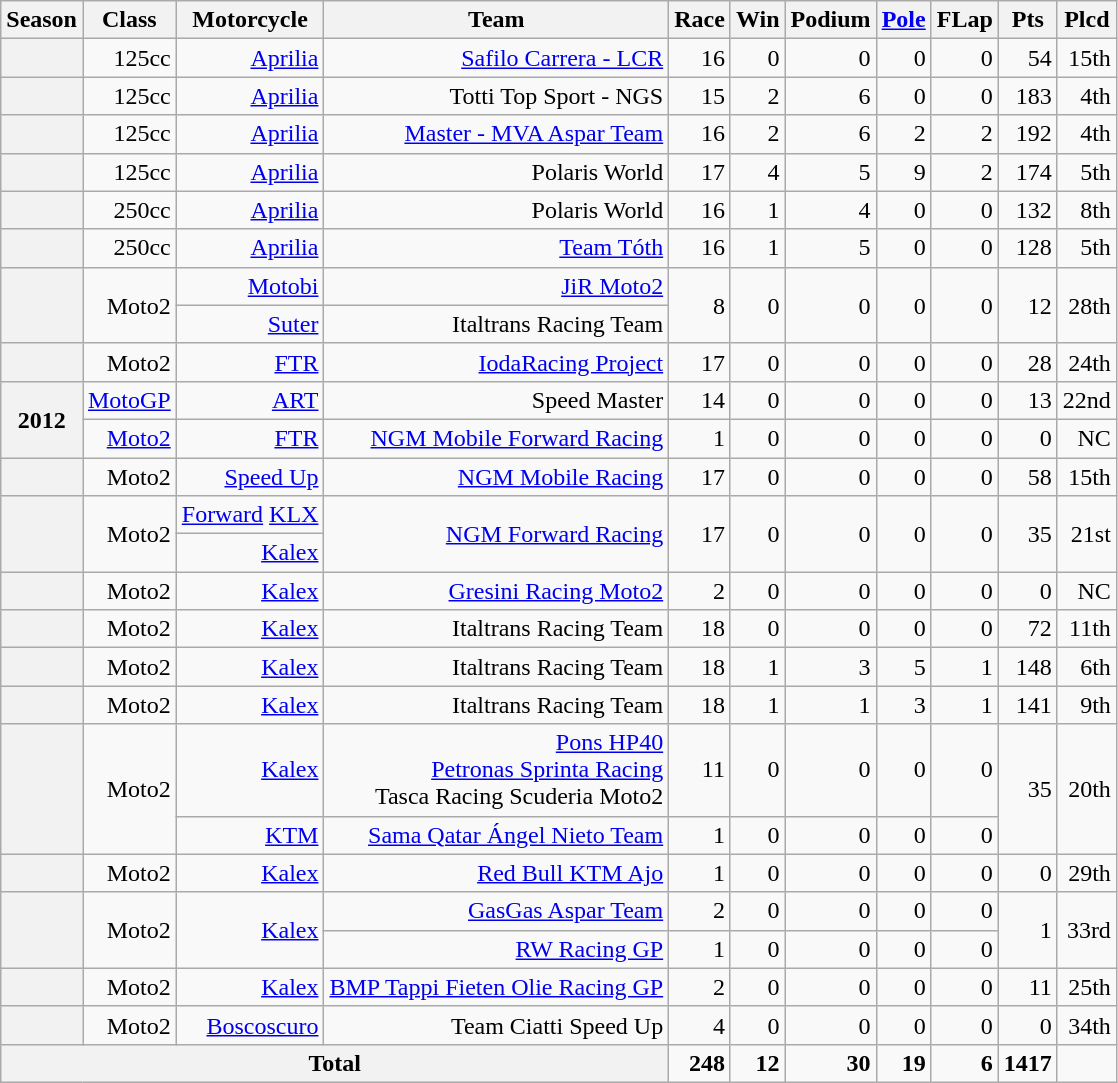<table class="wikitable" style=text-align:right>
<tr>
<th>Season</th>
<th>Class</th>
<th>Motorcycle</th>
<th>Team</th>
<th>Race</th>
<th>Win</th>
<th>Podium</th>
<th><a href='#'>Pole</a></th>
<th>FLap</th>
<th>Pts</th>
<th>Plcd</th>
</tr>
<tr>
<th></th>
<td>125cc</td>
<td><a href='#'>Aprilia</a></td>
<td><a href='#'>Safilo Carrera - LCR</a></td>
<td>16</td>
<td>0</td>
<td>0</td>
<td>0</td>
<td>0</td>
<td>54</td>
<td>15th</td>
</tr>
<tr>
<th></th>
<td>125cc</td>
<td><a href='#'>Aprilia</a></td>
<td>Totti Top Sport - NGS</td>
<td>15</td>
<td>2</td>
<td>6</td>
<td>0</td>
<td>0</td>
<td>183</td>
<td>4th</td>
</tr>
<tr>
<th></th>
<td>125cc</td>
<td><a href='#'>Aprilia</a></td>
<td><a href='#'>Master - MVA Aspar Team</a></td>
<td>16</td>
<td>2</td>
<td>6</td>
<td>2</td>
<td>2</td>
<td>192</td>
<td>4th</td>
</tr>
<tr>
<th></th>
<td>125cc</td>
<td><a href='#'>Aprilia</a></td>
<td>Polaris World</td>
<td>17</td>
<td>4</td>
<td>5</td>
<td>9</td>
<td>2</td>
<td>174</td>
<td>5th</td>
</tr>
<tr>
<th></th>
<td>250cc</td>
<td><a href='#'>Aprilia</a></td>
<td>Polaris World</td>
<td>16</td>
<td>1</td>
<td>4</td>
<td>0</td>
<td>0</td>
<td>132</td>
<td>8th</td>
</tr>
<tr>
<th></th>
<td>250cc</td>
<td><a href='#'>Aprilia</a></td>
<td><a href='#'>Team Tóth</a></td>
<td>16</td>
<td>1</td>
<td>5</td>
<td>0</td>
<td>0</td>
<td>128</td>
<td>5th</td>
</tr>
<tr>
<th rowspan=2></th>
<td rowspan=2>Moto2</td>
<td><a href='#'>Motobi</a></td>
<td><a href='#'>JiR Moto2</a></td>
<td rowspan=2>8</td>
<td rowspan=2>0</td>
<td rowspan=2>0</td>
<td rowspan=2>0</td>
<td rowspan=2>0</td>
<td rowspan=2>12</td>
<td rowspan=2>28th</td>
</tr>
<tr>
<td><a href='#'>Suter</a></td>
<td>Italtrans Racing Team</td>
</tr>
<tr>
<th></th>
<td>Moto2</td>
<td><a href='#'>FTR</a></td>
<td><a href='#'>IodaRacing Project</a></td>
<td>17</td>
<td>0</td>
<td>0</td>
<td>0</td>
<td>0</td>
<td>28</td>
<td>24th</td>
</tr>
<tr>
<th rowspan=2>2012</th>
<td><a href='#'>MotoGP</a></td>
<td><a href='#'>ART</a></td>
<td>Speed Master</td>
<td>14</td>
<td>0</td>
<td>0</td>
<td>0</td>
<td>0</td>
<td>13</td>
<td>22nd</td>
</tr>
<tr>
<td><a href='#'>Moto2</a></td>
<td><a href='#'>FTR</a></td>
<td><a href='#'>NGM Mobile Forward Racing</a></td>
<td>1</td>
<td>0</td>
<td>0</td>
<td>0</td>
<td>0</td>
<td>0</td>
<td>NC</td>
</tr>
<tr>
<th></th>
<td>Moto2</td>
<td><a href='#'>Speed Up</a></td>
<td><a href='#'>NGM Mobile Racing</a></td>
<td>17</td>
<td>0</td>
<td>0</td>
<td>0</td>
<td>0</td>
<td>58</td>
<td>15th</td>
</tr>
<tr>
<th rowspan=2></th>
<td rowspan=2>Moto2</td>
<td><a href='#'>Forward</a> <a href='#'>KLX</a></td>
<td rowspan=2><a href='#'>NGM Forward Racing</a></td>
<td rowspan=2>17</td>
<td rowspan=2>0</td>
<td rowspan=2>0</td>
<td rowspan=2>0</td>
<td rowspan=2>0</td>
<td rowspan=2>35</td>
<td rowspan=2>21st</td>
</tr>
<tr>
<td><a href='#'>Kalex</a></td>
</tr>
<tr>
<th></th>
<td>Moto2</td>
<td><a href='#'>Kalex</a></td>
<td><a href='#'>Gresini Racing Moto2</a></td>
<td>2</td>
<td>0</td>
<td>0</td>
<td>0</td>
<td>0</td>
<td>0</td>
<td>NC</td>
</tr>
<tr>
<th></th>
<td>Moto2</td>
<td><a href='#'>Kalex</a></td>
<td>Italtrans Racing Team</td>
<td>18</td>
<td>0</td>
<td>0</td>
<td>0</td>
<td>0</td>
<td>72</td>
<td>11th</td>
</tr>
<tr>
<th></th>
<td>Moto2</td>
<td><a href='#'>Kalex</a></td>
<td>Italtrans Racing Team</td>
<td>18</td>
<td>1</td>
<td>3</td>
<td>5</td>
<td>1</td>
<td>148</td>
<td>6th</td>
</tr>
<tr>
<th></th>
<td>Moto2</td>
<td><a href='#'>Kalex</a></td>
<td>Italtrans Racing Team</td>
<td>18</td>
<td>1</td>
<td>1</td>
<td>3</td>
<td>1</td>
<td>141</td>
<td>9th</td>
</tr>
<tr>
<th rowspan=2></th>
<td rowspan=2>Moto2</td>
<td><a href='#'>Kalex</a></td>
<td><a href='#'>Pons HP40</a><br><a href='#'>Petronas Sprinta Racing</a><br>Tasca Racing Scuderia Moto2</td>
<td>11</td>
<td>0</td>
<td>0</td>
<td>0</td>
<td>0</td>
<td rowspan=2>35</td>
<td rowspan=2>20th</td>
</tr>
<tr>
<td><a href='#'>KTM</a></td>
<td><a href='#'>Sama Qatar Ángel Nieto Team</a></td>
<td>1</td>
<td>0</td>
<td>0</td>
<td>0</td>
<td>0</td>
</tr>
<tr>
<th></th>
<td>Moto2</td>
<td><a href='#'>Kalex</a></td>
<td><a href='#'>Red Bull KTM Ajo</a></td>
<td>1</td>
<td>0</td>
<td>0</td>
<td>0</td>
<td>0</td>
<td>0</td>
<td>29th</td>
</tr>
<tr>
<th rowspan=2></th>
<td rowspan=2>Moto2</td>
<td rowspan=2><a href='#'>Kalex</a></td>
<td><a href='#'>GasGas Aspar Team</a></td>
<td>2</td>
<td>0</td>
<td>0</td>
<td>0</td>
<td>0</td>
<td rowspan=2>1</td>
<td rowspan=2>33rd</td>
</tr>
<tr>
<td><a href='#'>RW Racing GP</a></td>
<td>1</td>
<td>0</td>
<td>0</td>
<td>0</td>
<td>0</td>
</tr>
<tr>
<th></th>
<td>Moto2</td>
<td><a href='#'>Kalex</a></td>
<td><a href='#'>BMP Tappi Fieten Olie Racing GP</a></td>
<td>2</td>
<td>0</td>
<td>0</td>
<td>0</td>
<td>0</td>
<td>11</td>
<td>25th</td>
</tr>
<tr>
<th></th>
<td>Moto2</td>
<td><a href='#'>Boscoscuro</a></td>
<td>Team Ciatti Speed Up</td>
<td>4</td>
<td>0</td>
<td>0</td>
<td>0</td>
<td>0</td>
<td>0</td>
<td>34th</td>
</tr>
<tr>
<th colspan=4>Total</th>
<td><strong>248</strong></td>
<td><strong>12</strong></td>
<td><strong>30</strong></td>
<td><strong>19</strong></td>
<td><strong>6</strong></td>
<td><strong>1417</strong></td>
<td></td>
</tr>
</table>
